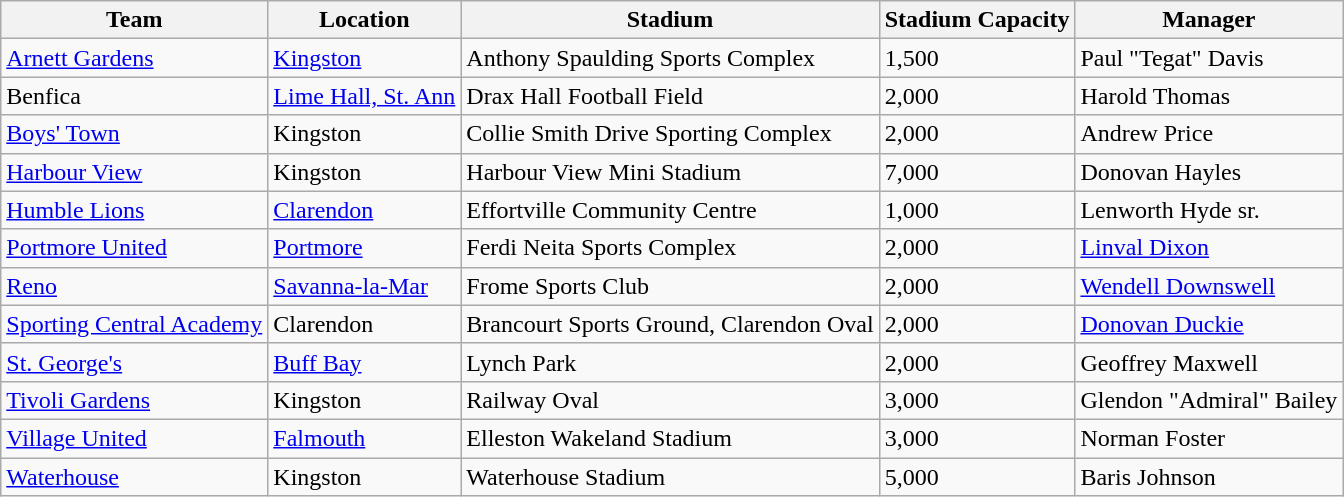<table class="wikitable sortable">
<tr>
<th>Team</th>
<th>Location</th>
<th>Stadium</th>
<th>Stadium Capacity</th>
<th>Manager</th>
</tr>
<tr>
<td><a href='#'>Arnett Gardens</a></td>
<td><a href='#'>Kingston</a></td>
<td>Anthony Spaulding Sports Complex</td>
<td>1,500</td>
<td> Paul "Tegat" Davis</td>
</tr>
<tr>
<td>Benfica</td>
<td><a href='#'>Lime Hall, St. Ann</a></td>
<td>Drax Hall Football Field</td>
<td>2,000</td>
<td> Harold Thomas</td>
</tr>
<tr>
<td><a href='#'>Boys' Town</a></td>
<td Kingston, Jamaica>Kingston</td>
<td>Collie Smith Drive Sporting Complex</td>
<td>2,000</td>
<td> Andrew Price</td>
</tr>
<tr>
<td><a href='#'>Harbour View</a></td>
<td Kingston, Jamaica>Kingston</td>
<td>Harbour View Mini Stadium</td>
<td>7,000</td>
<td> Donovan Hayles</td>
</tr>
<tr>
<td><a href='#'>Humble Lions</a></td>
<td><a href='#'>Clarendon</a></td>
<td>Effortville Community Centre</td>
<td>1,000</td>
<td> Lenworth Hyde sr.</td>
</tr>
<tr>
<td><a href='#'>Portmore United</a></td>
<td><a href='#'>Portmore</a></td>
<td>Ferdi Neita Sports Complex</td>
<td>2,000</td>
<td> <a href='#'>Linval Dixon</a></td>
</tr>
<tr>
<td><a href='#'>Reno</a></td>
<td><a href='#'>Savanna-la-Mar</a></td>
<td>Frome Sports Club</td>
<td>2,000</td>
<td> <a href='#'>Wendell Downswell</a></td>
</tr>
<tr>
<td><a href='#'>Sporting Central Academy</a></td>
<td Clarendon, Jamaica>Clarendon</td>
<td>Brancourt Sports Ground, Clarendon Oval</td>
<td>2,000</td>
<td> <a href='#'>Donovan Duckie</a></td>
</tr>
<tr>
<td><a href='#'>St. George's</a></td>
<td><a href='#'>Buff Bay</a></td>
<td>Lynch Park</td>
<td>2,000</td>
<td> Geoffrey Maxwell</td>
</tr>
<tr>
<td><a href='#'>Tivoli Gardens</a></td>
<td Kingston, Jamaica>Kingston</td>
<td>Railway Oval</td>
<td>3,000</td>
<td> Glendon "Admiral" Bailey</td>
</tr>
<tr>
<td><a href='#'>Village United</a></td>
<td><a href='#'>Falmouth</a></td>
<td>Elleston Wakeland Stadium</td>
<td>3,000</td>
<td> Norman Foster</td>
</tr>
<tr>
<td><a href='#'>Waterhouse</a></td>
<td Kingston, Jamaica>Kingston</td>
<td>Waterhouse Stadium</td>
<td>5,000</td>
<td> Baris Johnson</td>
</tr>
</table>
